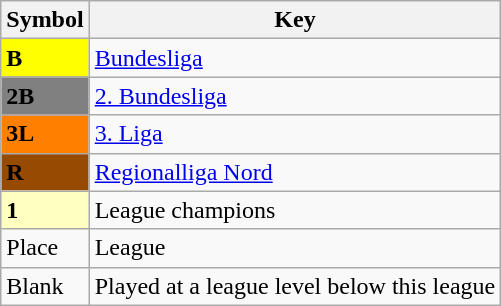<table class="wikitable" align="center">
<tr>
<th>Symbol</th>
<th>Key</th>
</tr>
<tr>
<td style="background:#FFFF00"><strong>B</strong></td>
<td><a href='#'>Bundesliga</a></td>
</tr>
<tr>
<td style="background:#808080"><strong>2B</strong></td>
<td><a href='#'>2. Bundesliga</a></td>
</tr>
<tr>
<td style="background:#FF7F00"><strong>3L</strong></td>
<td><a href='#'>3. Liga</a></td>
</tr>
<tr>
<td style="background:#964B00"><strong>R</strong></td>
<td><a href='#'>Regionalliga Nord</a></td>
</tr>
<tr>
<td style="background:#ffffbf"><strong>1</strong></td>
<td>League champions</td>
</tr>
<tr>
<td>Place</td>
<td>League</td>
</tr>
<tr>
<td>Blank</td>
<td>Played at a league level below this league</td>
</tr>
</table>
